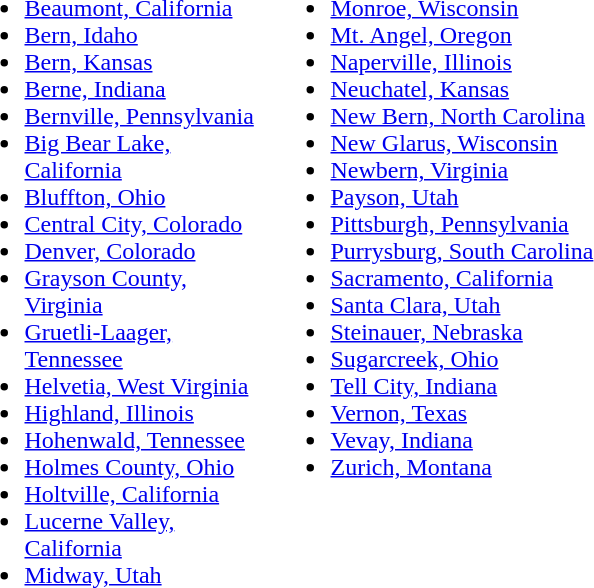<table>
<tr>
<td style="width:200px; vertical-align:Top;"><br><ul><li><a href='#'>Beaumont, California</a></li><li><a href='#'>Bern, Idaho</a></li><li><a href='#'>Bern, Kansas</a></li><li><a href='#'>Berne, Indiana</a></li><li><a href='#'>Bernville, Pennsylvania</a></li><li><a href='#'>Big Bear Lake, California</a></li><li><a href='#'>Bluffton, Ohio</a></li><li><a href='#'>Central City, Colorado</a></li><li><a href='#'>Denver, Colorado</a></li><li><a href='#'>Grayson County, Virginia</a></li><li><a href='#'>Gruetli-Laager, Tennessee</a></li><li><a href='#'>Helvetia, West Virginia</a></li><li><a href='#'>Highland, Illinois</a></li><li><a href='#'>Hohenwald, Tennessee</a></li><li><a href='#'>Holmes County, Ohio</a></li><li><a href='#'>Holtville, California</a></li><li><a href='#'>Lucerne Valley, California</a></li><li><a href='#'>Midway, Utah</a></li></ul></td>
<td valign="Top"><br><ul><li><a href='#'>Monroe, Wisconsin</a></li><li><a href='#'>Mt. Angel, Oregon</a></li><li><a href='#'>Naperville, Illinois</a></li><li><a href='#'>Neuchatel, Kansas</a></li><li><a href='#'>New Bern, North Carolina</a></li><li><a href='#'>New Glarus, Wisconsin</a></li><li><a href='#'>Newbern, Virginia</a></li><li><a href='#'>Payson, Utah</a></li><li><a href='#'>Pittsburgh, Pennsylvania</a></li><li><a href='#'>Purrysburg, South Carolina</a></li><li><a href='#'>Sacramento, California</a></li><li><a href='#'>Santa Clara, Utah</a></li><li><a href='#'>Steinauer, Nebraska</a></li><li><a href='#'>Sugarcreek, Ohio</a></li><li><a href='#'>Tell City, Indiana</a></li><li><a href='#'>Vernon, Texas</a></li><li><a href='#'>Vevay, Indiana</a></li><li><a href='#'>Zurich, Montana</a></li></ul></td>
</tr>
</table>
